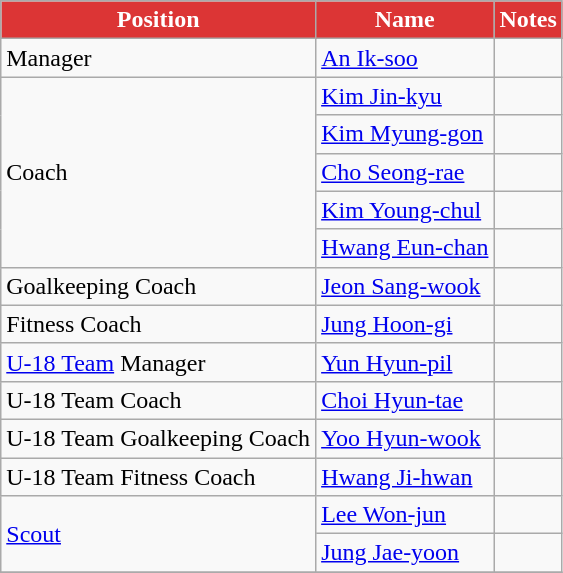<table class="wikitable">
<tr>
<th style="color:#FFFFFF; background:#DC3535;">Position</th>
<th style="color:#FFFFFF; background:#DC3535;">Name</th>
<th style="color:#FFFFFF; background:#DC3535;">Notes</th>
</tr>
<tr>
<td>Manager</td>
<td> <a href='#'>An Ik-soo</a></td>
<td></td>
</tr>
<tr>
<td rowspan="5">Coach</td>
<td> <a href='#'>Kim Jin-kyu</a></td>
<td></td>
</tr>
<tr>
<td> <a href='#'>Kim Myung-gon</a></td>
<td></td>
</tr>
<tr>
<td> <a href='#'>Cho Seong-rae</a></td>
<td></td>
</tr>
<tr>
<td> <a href='#'>Kim Young-chul</a></td>
<td></td>
</tr>
<tr>
<td> <a href='#'>Hwang Eun-chan</a></td>
<td></td>
</tr>
<tr>
<td>Goalkeeping Coach</td>
<td> <a href='#'>Jeon Sang-wook</a></td>
<td></td>
</tr>
<tr>
<td>Fitness Coach</td>
<td> <a href='#'>Jung Hoon-gi</a></td>
<td></td>
</tr>
<tr>
<td><a href='#'>U-18 Team</a> Manager</td>
<td> <a href='#'>Yun Hyun-pil</a></td>
<td></td>
</tr>
<tr>
<td>U-18 Team Coach</td>
<td> <a href='#'>Choi Hyun-tae</a></td>
<td></td>
</tr>
<tr>
<td>U-18 Team Goalkeeping Coach</td>
<td> <a href='#'>Yoo Hyun-wook</a></td>
<td></td>
</tr>
<tr>
<td>U-18 Team Fitness Coach</td>
<td> <a href='#'>Hwang Ji-hwan</a></td>
<td></td>
</tr>
<tr>
<td rowspan="2"><a href='#'>Scout</a></td>
<td> <a href='#'>Lee Won-jun</a></td>
<td></td>
</tr>
<tr>
<td> <a href='#'>Jung Jae-yoon</a></td>
<td></td>
</tr>
<tr>
</tr>
</table>
